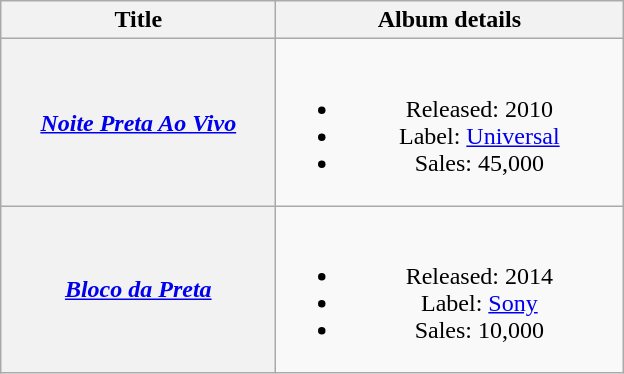<table class="wikitable" style="text-align:center;">
<tr>
<th scope="col" style="width:11em;">Title</th>
<th scope="col" style="width:14em;">Album details</th>
</tr>
<tr>
<th scope="row"><em><a href='#'>Noite Preta Ao Vivo</a></em></th>
<td><br><ul><li>Released: 2010</li><li>Label: <a href='#'>Universal</a></li><li>Sales: 45,000</li></ul></td>
</tr>
<tr>
<th scope="row"><em><a href='#'>Bloco da Preta</a></em></th>
<td><br><ul><li>Released: 2014</li><li>Label: <a href='#'>Sony</a></li><li>Sales: 10,000</li></ul></td>
</tr>
</table>
